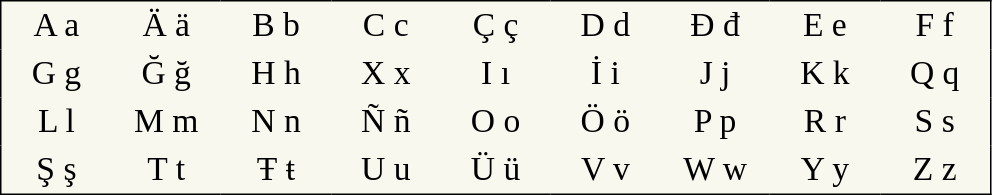<table style="text-align:center; font-size:1.4em; border-color:black; border-width:1px; border-style:solid; border-collapse:collapse; background-color:#F8F8EF">
<tr>
<td style="width:3em; padding: 3px;">A a</td>
<td style="width:3em; padding: 3px;">Ä ä</td>
<td style="width:3em; padding: 3px;">B b</td>
<td style="width:3em; padding: 3px;">C c</td>
<td style="width:3em; padding: 3px;">Ç ç</td>
<td style="width:3em; padding: 3px;">D d</td>
<td style="width:3em; padding: 3px;">Đ đ</td>
<td style="width:3em; padding: 3px;">E e</td>
<td style="width:3em; padding: 3px;">F f</td>
</tr>
<tr>
<td style="width:3em; padding: 3px;">G g</td>
<td style="width:3em; padding: 3px;">Ğ ğ</td>
<td style="width:3em; padding: 3px;">H h</td>
<td style="width:3em; padding: 3px;">X x</td>
<td style="width:3em; padding: 3px;">I ı</td>
<td style="width:3em; padding: 3px;">İ i</td>
<td style="width:3em; padding: 3px;">J j</td>
<td style="width:3em; padding: 3px;">K k</td>
<td style="width:3em; padding: 3px;">Q q</td>
</tr>
<tr>
<td style="width:3em; padding: 3px;">L l</td>
<td style="width:3em; padding: 3px;">M m</td>
<td style="width:3em; padding: 3px;">N n</td>
<td style="width:3em; padding: 3px;">Ñ ñ</td>
<td style="width:3em; padding: 3px;">O o</td>
<td style="width:3em; padding: 3px;">Ö ö</td>
<td style="width:3em; padding: 3px;">P p</td>
<td style="width:3em; padding: 3px;">R r</td>
<td style="width:3em; padding: 3px;">S s</td>
</tr>
<tr>
<td style="width:3em; padding: 3px;">Ş ş</td>
<td style="width:3em; padding: 3px;">T t</td>
<td style="width:3em; padding: 3px;">Ŧ ŧ</td>
<td style="width:3em; padding: 3px;">U u</td>
<td style="width:3em; padding: 3px;">Ü ü</td>
<td style="width:3em; padding: 3px;">V v</td>
<td style="width:3em; padding: 3px;">W w</td>
<td style="width:3em; padding: 3px;">Y y</td>
<td>Z z</td>
</tr>
</table>
